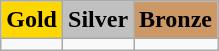<table class=wikitable>
<tr>
<td align=center bgcolor=gold> <strong>Gold</strong></td>
<td align=center bgcolor=silver> <strong>Silver</strong></td>
<td align=center bgcolor=cc9966> <strong>Bronze</strong></td>
</tr>
<tr>
<td></td>
<td></td>
<td></td>
</tr>
</table>
